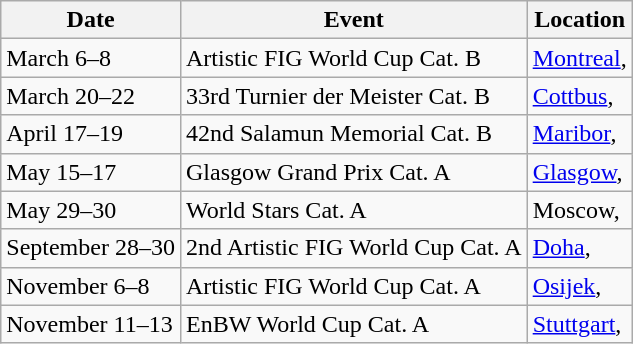<table class="wikitable sortable">
<tr>
<th>Date</th>
<th>Event</th>
<th>Location</th>
</tr>
<tr>
<td>March 6–8</td>
<td>Artistic FIG World Cup Cat. B</td>
<td><a href='#'>Montreal</a>, </td>
</tr>
<tr>
<td>March 20–22</td>
<td>33rd Turnier der Meister Cat. B</td>
<td><a href='#'>Cottbus</a>, </td>
</tr>
<tr>
<td>April 17–19</td>
<td>42nd Salamun Memorial Cat. B</td>
<td><a href='#'>Maribor</a>, </td>
</tr>
<tr>
<td>May 15–17</td>
<td>Glasgow Grand Prix Cat. A</td>
<td><a href='#'>Glasgow</a>, </td>
</tr>
<tr>
<td>May 29–30</td>
<td>World Stars Cat. A</td>
<td>Moscow, </td>
</tr>
<tr>
<td>September 28–30</td>
<td>2nd Artistic FIG World Cup Cat. A</td>
<td><a href='#'>Doha</a>, </td>
</tr>
<tr>
<td>November 6–8</td>
<td>Artistic FIG World Cup Cat. A</td>
<td><a href='#'>Osijek</a>, </td>
</tr>
<tr>
<td>November 11–13</td>
<td>EnBW World Cup Cat. A</td>
<td><a href='#'>Stuttgart</a>, </td>
</tr>
</table>
